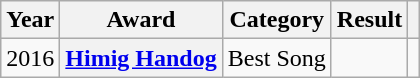<table class="wikitable sortable plainrowheaders">
<tr>
<th>Year</th>
<th>Award</th>
<th>Category</th>
<th>Result</th>
<th></th>
</tr>
<tr>
<td>2016</td>
<th scope="row"><a href='#'>Himig Handog</a></th>
<td>Best Song</td>
<td></td>
<td style="text-align:center;"></td>
</tr>
</table>
